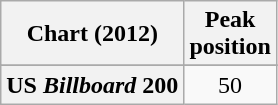<table class="wikitable plainrowheaders sortable" style="text-align:center;">
<tr>
<th>Chart (2012)</th>
<th>Peak<br>position</th>
</tr>
<tr>
</tr>
<tr>
<th scope="row">US <em>Billboard</em> 200</th>
<td style="text-align:center;">50</td>
</tr>
</table>
